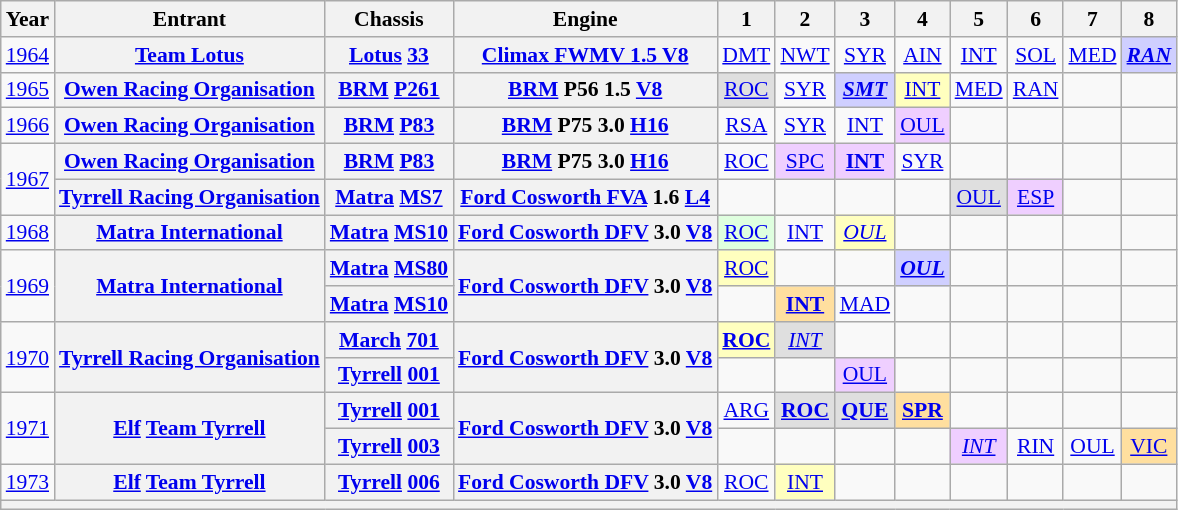<table class="wikitable" style="text-align:center; font-size:90%">
<tr>
<th>Year</th>
<th>Entrant</th>
<th>Chassis</th>
<th>Engine</th>
<th>1</th>
<th>2</th>
<th>3</th>
<th>4</th>
<th>5</th>
<th>6</th>
<th>7</th>
<th>8</th>
</tr>
<tr>
<td><a href='#'>1964</a></td>
<th><a href='#'>Team Lotus</a></th>
<th><a href='#'>Lotus</a> <a href='#'>33</a></th>
<th><a href='#'>Climax FWMV 1.5 V8</a></th>
<td><a href='#'>DMT</a></td>
<td><a href='#'>NWT</a></td>
<td><a href='#'>SYR</a></td>
<td><a href='#'>AIN</a></td>
<td><a href='#'>INT</a></td>
<td><a href='#'>SOL</a></td>
<td><a href='#'>MED</a></td>
<td style="background:#CFCFFF;"><strong><em><a href='#'>RAN</a></em></strong><br></td>
</tr>
<tr>
<td><a href='#'>1965</a></td>
<th><a href='#'>Owen Racing Organisation</a></th>
<th><a href='#'>BRM</a> <a href='#'>P261</a></th>
<th><a href='#'>BRM</a> P56 1.5 <a href='#'>V8</a></th>
<td style="background:#DFDFDF;"><a href='#'>ROC</a><br></td>
<td><a href='#'>SYR</a></td>
<td style="background:#CFCFFF;"><strong><em><a href='#'>SMT</a></em></strong><br></td>
<td style="background:#FFFFBF;"><a href='#'>INT</a><br></td>
<td><a href='#'>MED</a></td>
<td><a href='#'>RAN</a></td>
<td></td>
<td></td>
</tr>
<tr>
<td><a href='#'>1966</a></td>
<th><a href='#'>Owen Racing Organisation</a></th>
<th><a href='#'>BRM</a> <a href='#'>P83</a></th>
<th><a href='#'>BRM</a> P75 3.0 <a href='#'>H16</a></th>
<td><a href='#'>RSA</a></td>
<td><a href='#'>SYR</a></td>
<td><a href='#'>INT</a></td>
<td style="background:#EFCFFF;"><a href='#'>OUL</a><br></td>
<td></td>
<td></td>
<td></td>
<td></td>
</tr>
<tr>
<td rowspan=2><a href='#'>1967</a></td>
<th><a href='#'>Owen Racing Organisation</a></th>
<th><a href='#'>BRM</a> <a href='#'>P83</a></th>
<th><a href='#'>BRM</a> P75 3.0 <a href='#'>H16</a></th>
<td><a href='#'>ROC</a></td>
<td style="background:#EFCFFF;"><a href='#'>SPC</a><br></td>
<td style="background:#EFCFFF;"><strong><a href='#'>INT</a></strong><br></td>
<td><a href='#'>SYR</a></td>
<td></td>
<td></td>
<td></td>
<td></td>
</tr>
<tr>
<th><a href='#'>Tyrrell Racing Organisation</a></th>
<th><a href='#'>Matra</a> <a href='#'>MS7</a></th>
<th><a href='#'>Ford Cosworth FVA</a> 1.6 <a href='#'>L4</a></th>
<td></td>
<td></td>
<td></td>
<td></td>
<td style="background:#DFDFDF;"><a href='#'>OUL</a><br></td>
<td style="background:#EFCFFF;"><a href='#'>ESP</a><br></td>
<td></td>
<td></td>
</tr>
<tr>
<td><a href='#'>1968</a></td>
<th><a href='#'>Matra International</a></th>
<th><a href='#'>Matra</a> <a href='#'>MS10</a></th>
<th><a href='#'>Ford Cosworth DFV</a> 3.0 <a href='#'>V8</a></th>
<td style="background:#DFFFDF;"><a href='#'>ROC</a><br></td>
<td><a href='#'>INT</a></td>
<td style="background:#FFFFBF;"><em><a href='#'>OUL</a></em><br></td>
<td></td>
<td></td>
<td></td>
<td></td>
<td></td>
</tr>
<tr>
<td rowspan=2><a href='#'>1969</a></td>
<th rowspan=2><a href='#'>Matra International</a></th>
<th><a href='#'>Matra</a> <a href='#'>MS80</a></th>
<th rowspan=2><a href='#'>Ford Cosworth DFV</a> 3.0 <a href='#'>V8</a></th>
<td style="background:#FFFFBF;"><a href='#'>ROC</a><br></td>
<td></td>
<td></td>
<td style="background:#CFCFFF;"><strong><em><a href='#'>OUL</a></em></strong><br></td>
<td></td>
<td></td>
<td></td>
<td></td>
</tr>
<tr>
<th><a href='#'>Matra</a> <a href='#'>MS10</a></th>
<td></td>
<td style="background:#FFDF9F;"><strong><a href='#'>INT</a></strong><br></td>
<td><a href='#'>MAD</a></td>
<td></td>
<td></td>
<td></td>
<td></td>
<td></td>
</tr>
<tr>
<td rowspan=2><a href='#'>1970</a></td>
<th rowspan=2><a href='#'>Tyrrell Racing Organisation</a></th>
<th><a href='#'>March</a> <a href='#'>701</a></th>
<th rowspan=2><a href='#'>Ford Cosworth DFV</a> 3.0 <a href='#'>V8</a></th>
<td style="background:#FFFFBF;"><strong><a href='#'>ROC</a></strong><br></td>
<td style="background:#DFDFDF;"><em><a href='#'>INT</a></em><br></td>
<td></td>
<td></td>
<td></td>
<td></td>
<td></td>
<td></td>
</tr>
<tr>
<th><a href='#'>Tyrrell</a> <a href='#'>001</a></th>
<td></td>
<td></td>
<td style="background:#EFCFFF;"><a href='#'>OUL</a><br></td>
<td></td>
<td></td>
<td></td>
<td></td>
<td></td>
</tr>
<tr>
<td rowspan=2><a href='#'>1971</a></td>
<th rowspan=2><a href='#'>Elf</a> <a href='#'>Team Tyrrell</a></th>
<th><a href='#'>Tyrrell</a> <a href='#'>001</a></th>
<th rowspan=2><a href='#'>Ford Cosworth DFV</a> 3.0 <a href='#'>V8</a></th>
<td><a href='#'>ARG</a></td>
<td style="background:#DFDFDF;"><strong><a href='#'>ROC</a></strong><br></td>
<td style="background:#DFDFDF;"><strong><a href='#'>QUE</a></strong><br></td>
<td style="background:#FFDF9F;"><strong><a href='#'>SPR</a></strong><br></td>
<td></td>
<td></td>
<td></td>
<td></td>
</tr>
<tr>
<th><a href='#'>Tyrrell</a> <a href='#'>003</a></th>
<td></td>
<td></td>
<td></td>
<td></td>
<td style="background:#EFCFFF;"><em><a href='#'>INT</a></em><br></td>
<td><a href='#'>RIN</a></td>
<td><a href='#'>OUL</a></td>
<td style="background:#FFDF9F;"><a href='#'>VIC</a><br></td>
</tr>
<tr>
<td><a href='#'>1973</a></td>
<th><a href='#'>Elf</a> <a href='#'>Team Tyrrell</a></th>
<th><a href='#'>Tyrrell</a> <a href='#'>006</a></th>
<th><a href='#'>Ford Cosworth DFV</a> 3.0 <a href='#'>V8</a></th>
<td><a href='#'>ROC</a></td>
<td style="background:#FFFFBF;"><a href='#'>INT</a><br></td>
<td></td>
<td></td>
<td></td>
<td></td>
<td></td>
<td></td>
</tr>
<tr>
<th colspan="12"></th>
</tr>
</table>
